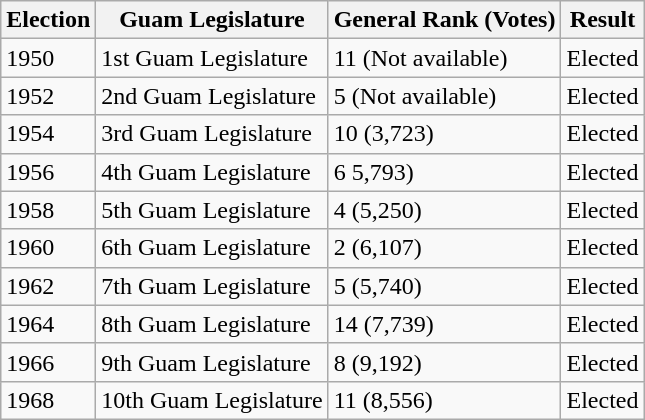<table class="wikitable sortable" id="elections">
<tr style="vertical-align:bottom;">
<th>Election</th>
<th>Guam Legislature</th>
<th>General Rank (Votes)</th>
<th>Result</th>
</tr>
<tr>
<td>1950</td>
<td>1st Guam Legislature</td>
<td>11 (Not available)</td>
<td>Elected</td>
</tr>
<tr>
<td>1952</td>
<td>2nd Guam Legislature</td>
<td>5 (Not available)</td>
<td>Elected</td>
</tr>
<tr>
<td>1954</td>
<td>3rd Guam Legislature</td>
<td>10 (3,723)</td>
<td>Elected</td>
</tr>
<tr>
<td>1956</td>
<td>4th Guam Legislature</td>
<td>6 5,793)</td>
<td>Elected</td>
</tr>
<tr>
<td>1958</td>
<td>5th Guam Legislature</td>
<td>4 (5,250)</td>
<td>Elected</td>
</tr>
<tr>
<td>1960</td>
<td>6th Guam Legislature</td>
<td>2 (6,107)</td>
<td>Elected</td>
</tr>
<tr>
<td>1962</td>
<td>7th Guam Legislature</td>
<td>5 (5,740)</td>
<td>Elected</td>
</tr>
<tr>
<td>1964</td>
<td>8th Guam Legislature</td>
<td>14 (7,739)</td>
<td>Elected</td>
</tr>
<tr>
<td>1966</td>
<td>9th Guam Legislature</td>
<td>8 (9,192)</td>
<td>Elected</td>
</tr>
<tr>
<td>1968</td>
<td>10th Guam Legislature</td>
<td>11 (8,556)</td>
<td>Elected</td>
</tr>
</table>
